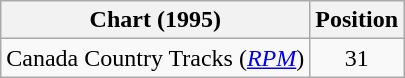<table class="wikitable sortable">
<tr>
<th scope="col">Chart (1995)</th>
<th scope="col">Position</th>
</tr>
<tr>
<td>Canada Country Tracks (<em><a href='#'>RPM</a></em>)</td>
<td align="center">31</td>
</tr>
</table>
